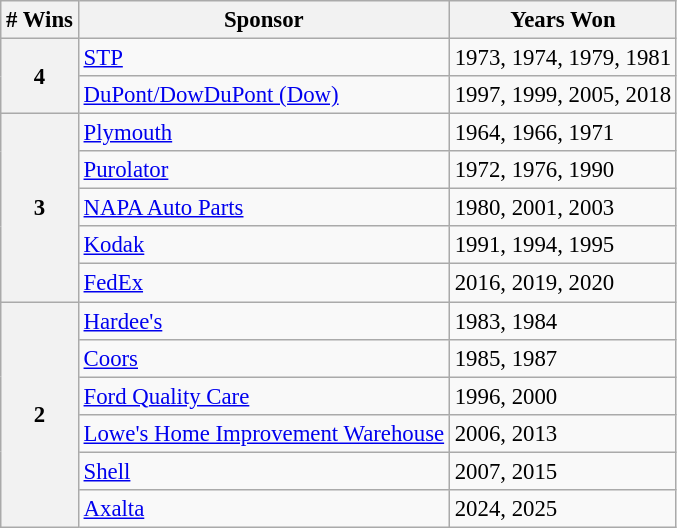<table class="wikitable" style="font-size: 95%;">
<tr>
<th># Wins</th>
<th>Sponsor</th>
<th>Years Won</th>
</tr>
<tr>
<th rowspan="2">4</th>
<td><a href='#'>STP</a></td>
<td>1973, 1974, 1979, 1981</td>
</tr>
<tr>
<td><a href='#'>DuPont/DowDuPont (Dow)</a></td>
<td>1997, 1999, 2005, 2018</td>
</tr>
<tr>
<th rowspan="5">3</th>
<td><a href='#'>Plymouth</a></td>
<td>1964, 1966, 1971</td>
</tr>
<tr>
<td><a href='#'>Purolator</a></td>
<td>1972, 1976, 1990</td>
</tr>
<tr>
<td><a href='#'>NAPA Auto Parts</a></td>
<td>1980, 2001, 2003</td>
</tr>
<tr>
<td><a href='#'>Kodak</a></td>
<td>1991, 1994, 1995</td>
</tr>
<tr>
<td><a href='#'>FedEx</a></td>
<td>2016, 2019, 2020</td>
</tr>
<tr>
<th rowspan="6">2</th>
<td><a href='#'>Hardee's</a></td>
<td>1983, 1984</td>
</tr>
<tr>
<td><a href='#'>Coors</a></td>
<td>1985, 1987</td>
</tr>
<tr>
<td><a href='#'>Ford Quality Care</a></td>
<td>1996, 2000</td>
</tr>
<tr>
<td><a href='#'>Lowe's Home Improvement Warehouse</a></td>
<td>2006, 2013</td>
</tr>
<tr>
<td><a href='#'>Shell</a></td>
<td>2007, 2015</td>
</tr>
<tr>
<td><a href='#'>Axalta</a></td>
<td>2024, 2025</td>
</tr>
</table>
